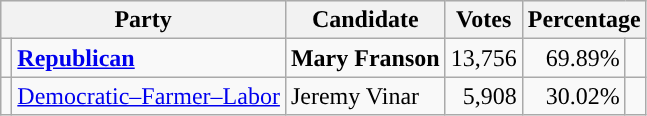<table class="wikitable" style="text-align:right;">
<tr style="background-color:#E9E9E9;text-align:center;">
<th colspan=2>Party</th>
<th>Candidate</th>
<th>Votes</th>
<th colspan=2>Percentage</th>
</tr>
<tr>
<td style="background-color:"></td>
<td style="text-align:left;"><strong><a href='#'>Republican</a></strong></td>
<td style="text-align:left;"><strong>Mary Franson</strong></td>
<td style="text-align:right;">13,756</td>
<td style="text-align:right;">69.89%</td>
<td style="text-align:right;"><div><div> </div></div></td>
</tr>
<tr>
<td style="background-color:"></td>
<td style="text-align:left;"><a href='#'>Democratic–Farmer–Labor</a></td>
<td style="text-align:left;">Jeremy Vinar</td>
<td style="text-align:right;">5,908</td>
<td style="text-align:right;">30.02%</td>
<td style="text-align:right;"><div><div> </div></div></td>
</tr>
</table>
